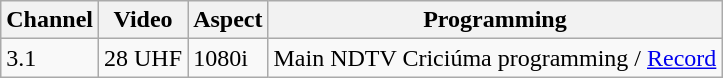<table class="wikitable">
<tr>
<th>Channel</th>
<th>Video</th>
<th>Aspect</th>
<th>Programming</th>
</tr>
<tr>
<td>3.1</td>
<td>28 UHF</td>
<td>1080i</td>
<td>Main NDTV Criciúma programming / <a href='#'>Record</a></td>
</tr>
</table>
